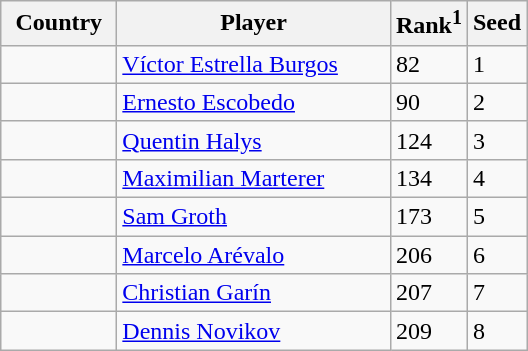<table class="sortable wikitable">
<tr>
<th width="70">Country</th>
<th width="175">Player</th>
<th>Rank<sup>1</sup></th>
<th>Seed</th>
</tr>
<tr>
<td></td>
<td><a href='#'>Víctor Estrella Burgos</a></td>
<td>82</td>
<td>1</td>
</tr>
<tr>
<td></td>
<td><a href='#'>Ernesto Escobedo</a></td>
<td>90</td>
<td>2</td>
</tr>
<tr>
<td></td>
<td><a href='#'>Quentin Halys</a></td>
<td>124</td>
<td>3</td>
</tr>
<tr>
<td></td>
<td><a href='#'>Maximilian Marterer</a></td>
<td>134</td>
<td>4</td>
</tr>
<tr>
<td></td>
<td><a href='#'>Sam Groth</a></td>
<td>173</td>
<td>5</td>
</tr>
<tr>
<td></td>
<td><a href='#'>Marcelo Arévalo</a></td>
<td>206</td>
<td>6</td>
</tr>
<tr>
<td></td>
<td><a href='#'>Christian Garín</a></td>
<td>207</td>
<td>7</td>
</tr>
<tr>
<td></td>
<td><a href='#'>Dennis Novikov</a></td>
<td>209</td>
<td>8</td>
</tr>
</table>
